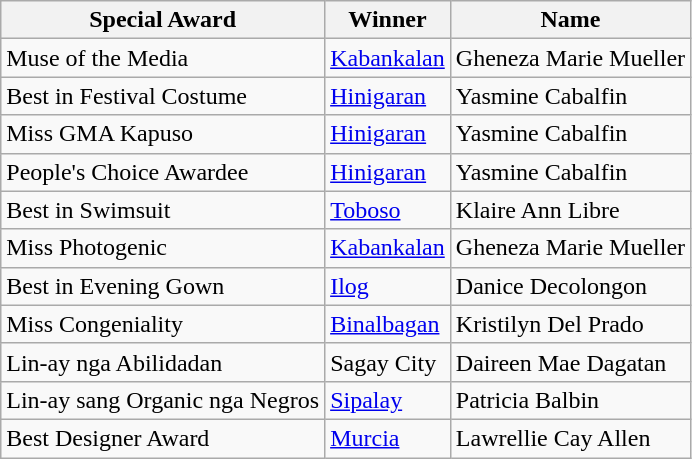<table class="wikitable">
<tr>
<th>Special Award</th>
<th>Winner</th>
<th>Name</th>
</tr>
<tr>
<td>Muse of the Media</td>
<td><a href='#'>Kabankalan</a></td>
<td>Gheneza Marie Mueller</td>
</tr>
<tr>
<td>Best in Festival Costume</td>
<td><a href='#'>Hinigaran</a></td>
<td>Yasmine Cabalfin</td>
</tr>
<tr>
<td>Miss GMA Kapuso</td>
<td><a href='#'>Hinigaran</a></td>
<td>Yasmine Cabalfin</td>
</tr>
<tr>
<td>People's Choice Awardee</td>
<td><a href='#'>Hinigaran</a></td>
<td>Yasmine Cabalfin</td>
</tr>
<tr>
<td>Best in Swimsuit</td>
<td><a href='#'>Toboso</a></td>
<td>Klaire Ann Libre</td>
</tr>
<tr>
<td>Miss Photogenic</td>
<td><a href='#'>Kabankalan</a></td>
<td>Gheneza Marie Mueller</td>
</tr>
<tr>
<td>Best in Evening Gown</td>
<td><a href='#'>Ilog</a></td>
<td>Danice Decolongon</td>
</tr>
<tr>
<td>Miss Congeniality</td>
<td><a href='#'>Binalbagan</a></td>
<td>Kristilyn Del Prado</td>
</tr>
<tr>
<td>Lin-ay nga Abilidadan</td>
<td>Sagay City</td>
<td>Daireen Mae Dagatan</td>
</tr>
<tr>
<td>Lin-ay sang Organic nga Negros</td>
<td><a href='#'>Sipalay</a></td>
<td>Patricia Balbin</td>
</tr>
<tr>
<td>Best Designer Award</td>
<td><a href='#'>Murcia</a></td>
<td>Lawrellie Cay Allen</td>
</tr>
</table>
